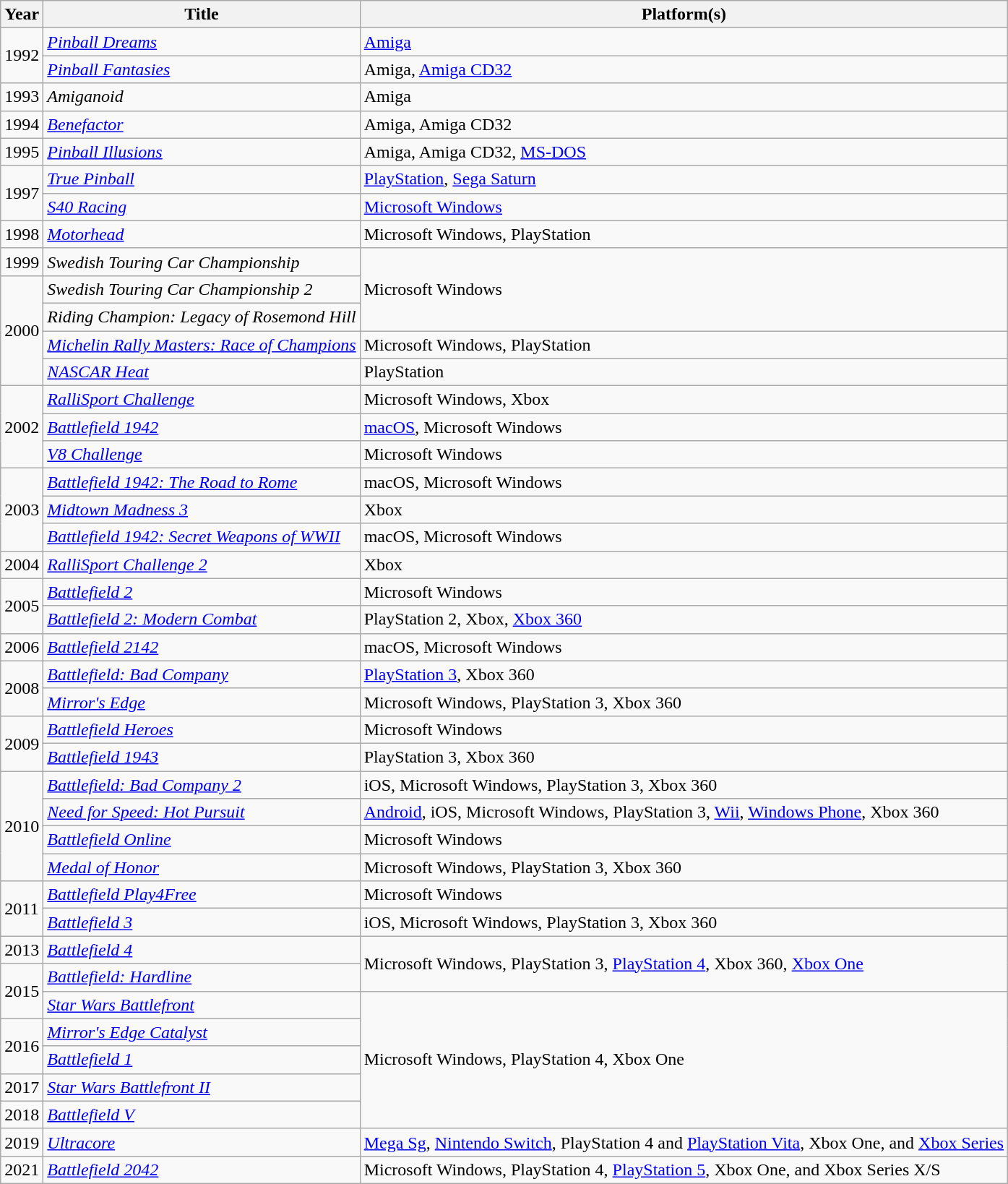<table class="wikitable sortable">
<tr>
<th>Year</th>
<th>Title</th>
<th>Platform(s)</th>
</tr>
<tr>
<td rowspan="2">1992</td>
<td><em><a href='#'>Pinball Dreams</a></em></td>
<td><a href='#'>Amiga</a></td>
</tr>
<tr>
<td><em><a href='#'>Pinball Fantasies</a></em></td>
<td>Amiga, <a href='#'>Amiga CD32</a></td>
</tr>
<tr>
<td>1993</td>
<td><em>Amiganoid</em></td>
<td>Amiga</td>
</tr>
<tr>
<td>1994</td>
<td><em><a href='#'>Benefactor</a></em></td>
<td>Amiga, Amiga CD32</td>
</tr>
<tr>
<td>1995</td>
<td><em><a href='#'>Pinball Illusions</a></em></td>
<td>Amiga, Amiga CD32, <a href='#'>MS-DOS</a></td>
</tr>
<tr>
<td rowspan="2">1997</td>
<td><em><a href='#'>True Pinball</a></em></td>
<td><a href='#'>PlayStation</a>, <a href='#'>Sega Saturn</a></td>
</tr>
<tr>
<td><em><a href='#'>S40 Racing</a></em></td>
<td><a href='#'>Microsoft Windows</a></td>
</tr>
<tr>
<td>1998</td>
<td><em><a href='#'>Motorhead</a></em></td>
<td>Microsoft Windows, PlayStation</td>
</tr>
<tr>
<td>1999</td>
<td><em>Swedish Touring Car Championship</em></td>
<td rowspan="3">Microsoft Windows</td>
</tr>
<tr>
<td rowspan="4">2000</td>
<td><em>Swedish Touring Car Championship 2</em></td>
</tr>
<tr>
<td><em>Riding Champion: Legacy of Rosemond Hill</em></td>
</tr>
<tr>
<td><em><a href='#'>Michelin Rally Masters: Race of Champions</a></em></td>
<td>Microsoft Windows, PlayStation</td>
</tr>
<tr>
<td><em><a href='#'>NASCAR Heat</a></em></td>
<td>PlayStation</td>
</tr>
<tr>
<td rowspan="3">2002</td>
<td><em><a href='#'>RalliSport Challenge</a></em></td>
<td>Microsoft Windows, Xbox</td>
</tr>
<tr>
<td><em><a href='#'>Battlefield 1942</a></em></td>
<td><a href='#'>macOS</a>, Microsoft Windows</td>
</tr>
<tr>
<td><em><a href='#'>V8 Challenge</a></em></td>
<td>Microsoft Windows</td>
</tr>
<tr>
<td rowspan="3">2003</td>
<td><em><a href='#'>Battlefield 1942: The Road to Rome</a></em></td>
<td>macOS, Microsoft Windows</td>
</tr>
<tr>
<td><em><a href='#'>Midtown Madness 3</a></em></td>
<td>Xbox</td>
</tr>
<tr>
<td><em><a href='#'>Battlefield 1942: Secret Weapons of WWII</a></em></td>
<td>macOS, Microsoft Windows</td>
</tr>
<tr>
<td rowspan="1">2004</td>
<td><em><a href='#'>RalliSport Challenge 2</a></em></td>
<td>Xbox</td>
</tr>
<tr>
<td rowspan="2">2005</td>
<td><em><a href='#'>Battlefield 2</a></em></td>
<td>Microsoft Windows</td>
</tr>
<tr>
<td><em><a href='#'>Battlefield 2: Modern Combat</a></em></td>
<td>PlayStation 2, Xbox, <a href='#'>Xbox 360</a></td>
</tr>
<tr>
<td>2006</td>
<td><em><a href='#'>Battlefield 2142</a></em></td>
<td>macOS, Microsoft Windows</td>
</tr>
<tr>
<td rowspan="2">2008</td>
<td><em><a href='#'>Battlefield: Bad Company</a></em></td>
<td><a href='#'>PlayStation 3</a>, Xbox 360</td>
</tr>
<tr>
<td><em><a href='#'>Mirror's Edge</a></em></td>
<td>Microsoft Windows, PlayStation 3, Xbox 360</td>
</tr>
<tr>
<td rowspan="2">2009</td>
<td><em><a href='#'>Battlefield Heroes</a></em></td>
<td>Microsoft Windows</td>
</tr>
<tr>
<td><em><a href='#'>Battlefield 1943</a></em></td>
<td>PlayStation 3, Xbox 360</td>
</tr>
<tr>
<td rowspan="4">2010</td>
<td><em><a href='#'>Battlefield: Bad Company 2</a></em></td>
<td>iOS, Microsoft Windows, PlayStation 3, Xbox 360</td>
</tr>
<tr>
<td><em><a href='#'>Need for Speed: Hot Pursuit</a></em></td>
<td><a href='#'>Android</a>, iOS, Microsoft Windows, PlayStation 3, <a href='#'>Wii</a>, <a href='#'>Windows Phone</a>, Xbox 360</td>
</tr>
<tr>
<td><em><a href='#'>Battlefield Online</a></em></td>
<td>Microsoft Windows</td>
</tr>
<tr>
<td><em><a href='#'>Medal of Honor</a></em></td>
<td>Microsoft Windows, PlayStation 3, Xbox 360</td>
</tr>
<tr>
<td rowspan="2">2011</td>
<td><em><a href='#'>Battlefield Play4Free</a></em></td>
<td>Microsoft Windows</td>
</tr>
<tr>
<td><em><a href='#'>Battlefield 3</a></em></td>
<td>iOS, Microsoft Windows, PlayStation 3, Xbox 360</td>
</tr>
<tr>
<td>2013</td>
<td><em><a href='#'>Battlefield 4</a></em></td>
<td rowspan="2">Microsoft Windows, PlayStation 3, <a href='#'>PlayStation 4</a>, Xbox 360, <a href='#'>Xbox One</a></td>
</tr>
<tr>
<td rowspan="2">2015</td>
<td><em><a href='#'>Battlefield: Hardline</a></em></td>
</tr>
<tr>
<td><em><a href='#'>Star Wars Battlefront</a></em></td>
<td rowspan="5">Microsoft Windows, PlayStation 4, Xbox One</td>
</tr>
<tr>
<td rowspan="2">2016</td>
<td><em><a href='#'>Mirror's Edge Catalyst</a></em></td>
</tr>
<tr>
<td><em><a href='#'>Battlefield 1</a></em></td>
</tr>
<tr>
<td>2017</td>
<td><em><a href='#'>Star Wars Battlefront II</a></em></td>
</tr>
<tr>
<td>2018</td>
<td><em><a href='#'>Battlefield V</a></em></td>
</tr>
<tr>
<td>2019</td>
<td><em><a href='#'>Ultracore</a></em></td>
<td><a href='#'>Mega Sg</a>, <a href='#'>Nintendo Switch</a>, PlayStation 4 and <a href='#'>PlayStation Vita</a>, Xbox One, and <a href='#'>Xbox Series</a></td>
</tr>
<tr>
<td>2021</td>
<td><em><a href='#'>Battlefield 2042</a></em></td>
<td>Microsoft Windows, PlayStation 4, <a href='#'>PlayStation 5</a>, Xbox One, and Xbox Series X/S</td>
</tr>
</table>
